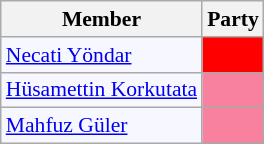<table class=wikitable style="border:1px solid #8888aa; background-color:#f7f8ff; padding:0px; font-size:90%;">
<tr>
<th>Member</th>
<th>Party</th>
</tr>
<tr>
<td><a href='#'>Necati Yöndar</a></td>
<td style="background: #ff0000"></td>
</tr>
<tr>
<td><a href='#'>Hüsamettin Korkutata</a></td>
<td style="background: #F7819F"></td>
</tr>
<tr>
<td><a href='#'>Mahfuz Güler</a></td>
<td style="background: #F7819F"></td>
</tr>
</table>
